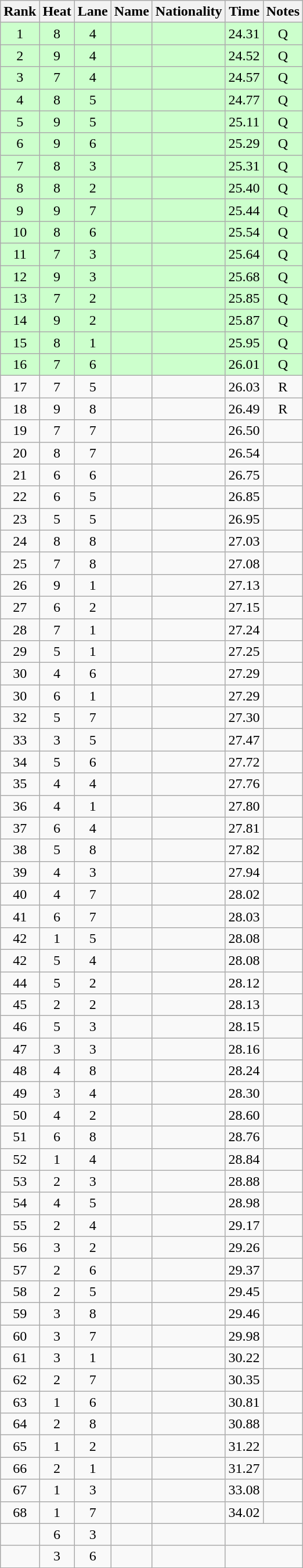<table class="wikitable sortable" style="text-align:center">
<tr>
<th>Rank</th>
<th>Heat</th>
<th>Lane</th>
<th>Name</th>
<th>Nationality</th>
<th>Time</th>
<th>Notes</th>
</tr>
<tr bgcolor=ccffcc>
<td>1</td>
<td>8</td>
<td>4</td>
<td align=left></td>
<td align=left></td>
<td>24.31</td>
<td>Q</td>
</tr>
<tr bgcolor=ccffcc>
<td>2</td>
<td>9</td>
<td>4</td>
<td align=left></td>
<td align=left></td>
<td>24.52</td>
<td>Q</td>
</tr>
<tr bgcolor=ccffcc>
<td>3</td>
<td>7</td>
<td>4</td>
<td align=left></td>
<td align=left></td>
<td>24.57</td>
<td>Q</td>
</tr>
<tr bgcolor=ccffcc>
<td>4</td>
<td>8</td>
<td>5</td>
<td align=left></td>
<td align=left></td>
<td>24.77</td>
<td>Q</td>
</tr>
<tr bgcolor=ccffcc>
<td>5</td>
<td>9</td>
<td>5</td>
<td align=left></td>
<td align=left></td>
<td>25.11</td>
<td>Q</td>
</tr>
<tr bgcolor=ccffcc>
<td>6</td>
<td>9</td>
<td>6</td>
<td align=left></td>
<td align=left></td>
<td>25.29</td>
<td>Q</td>
</tr>
<tr bgcolor=ccffcc>
<td>7</td>
<td>8</td>
<td>3</td>
<td align=left></td>
<td align=left></td>
<td>25.31</td>
<td>Q</td>
</tr>
<tr bgcolor=ccffcc>
<td>8</td>
<td>8</td>
<td>2</td>
<td align=left></td>
<td align=left></td>
<td>25.40</td>
<td>Q</td>
</tr>
<tr bgcolor=ccffcc>
<td>9</td>
<td>9</td>
<td>7</td>
<td align=left></td>
<td align=left></td>
<td>25.44</td>
<td>Q</td>
</tr>
<tr bgcolor=ccffcc>
<td>10</td>
<td>8</td>
<td>6</td>
<td align=left></td>
<td align=left></td>
<td>25.54</td>
<td>Q</td>
</tr>
<tr bgcolor=ccffcc>
<td>11</td>
<td>7</td>
<td>3</td>
<td align=left></td>
<td align=left></td>
<td>25.64</td>
<td>Q</td>
</tr>
<tr bgcolor=ccffcc>
<td>12</td>
<td>9</td>
<td>3</td>
<td align=left></td>
<td align=left></td>
<td>25.68</td>
<td>Q</td>
</tr>
<tr bgcolor=ccffcc>
<td>13</td>
<td>7</td>
<td>2</td>
<td align=left></td>
<td align=left></td>
<td>25.85</td>
<td>Q</td>
</tr>
<tr bgcolor=ccffcc>
<td>14</td>
<td>9</td>
<td>2</td>
<td align=left></td>
<td align=left></td>
<td>25.87</td>
<td>Q</td>
</tr>
<tr bgcolor=ccffcc>
<td>15</td>
<td>8</td>
<td>1</td>
<td align=left></td>
<td align=left></td>
<td>25.95</td>
<td>Q</td>
</tr>
<tr bgcolor=ccffcc>
<td>16</td>
<td>7</td>
<td>6</td>
<td align=left></td>
<td align=left></td>
<td>26.01</td>
<td>Q</td>
</tr>
<tr>
<td>17</td>
<td>7</td>
<td>5</td>
<td align=left></td>
<td align=left></td>
<td>26.03</td>
<td>R</td>
</tr>
<tr>
<td>18</td>
<td>9</td>
<td>8</td>
<td align=left></td>
<td align=left></td>
<td>26.49</td>
<td>R</td>
</tr>
<tr>
<td>19</td>
<td>7</td>
<td>7</td>
<td align=left></td>
<td align=left></td>
<td>26.50</td>
<td></td>
</tr>
<tr>
<td>20</td>
<td>8</td>
<td>7</td>
<td align=left></td>
<td align=left></td>
<td>26.54</td>
<td></td>
</tr>
<tr>
<td>21</td>
<td>6</td>
<td>6</td>
<td align=left></td>
<td align=left></td>
<td>26.75</td>
<td></td>
</tr>
<tr>
<td>22</td>
<td>6</td>
<td>5</td>
<td align=left></td>
<td align=left></td>
<td>26.85</td>
<td></td>
</tr>
<tr>
<td>23</td>
<td>5</td>
<td>5</td>
<td align=left></td>
<td align=left></td>
<td>26.95</td>
<td></td>
</tr>
<tr>
<td>24</td>
<td>8</td>
<td>8</td>
<td align=left></td>
<td align=left></td>
<td>27.03</td>
<td></td>
</tr>
<tr>
<td>25</td>
<td>7</td>
<td>8</td>
<td align=left></td>
<td align=left></td>
<td>27.08</td>
<td></td>
</tr>
<tr>
<td>26</td>
<td>9</td>
<td>1</td>
<td align=left></td>
<td align=left></td>
<td>27.13</td>
<td></td>
</tr>
<tr>
<td>27</td>
<td>6</td>
<td>2</td>
<td align=left></td>
<td align=left></td>
<td>27.15</td>
<td></td>
</tr>
<tr>
<td>28</td>
<td>7</td>
<td>1</td>
<td align=left></td>
<td align=left></td>
<td>27.24</td>
<td></td>
</tr>
<tr>
<td>29</td>
<td>5</td>
<td>1</td>
<td align=left></td>
<td align=left></td>
<td>27.25</td>
<td></td>
</tr>
<tr>
<td>30</td>
<td>4</td>
<td>6</td>
<td align=left></td>
<td align=left></td>
<td>27.29</td>
<td></td>
</tr>
<tr>
<td>30</td>
<td>6</td>
<td>1</td>
<td align=left></td>
<td align=left></td>
<td>27.29</td>
<td></td>
</tr>
<tr>
<td>32</td>
<td>5</td>
<td>7</td>
<td align=left></td>
<td align=left></td>
<td>27.30</td>
<td></td>
</tr>
<tr>
<td>33</td>
<td>3</td>
<td>5</td>
<td align=left></td>
<td align=left></td>
<td>27.47</td>
<td></td>
</tr>
<tr>
<td>34</td>
<td>5</td>
<td>6</td>
<td align=left></td>
<td align=left></td>
<td>27.72</td>
<td></td>
</tr>
<tr>
<td>35</td>
<td>4</td>
<td>4</td>
<td align=left></td>
<td align=left></td>
<td>27.76</td>
<td></td>
</tr>
<tr>
<td>36</td>
<td>4</td>
<td>1</td>
<td align=left></td>
<td align=left></td>
<td>27.80</td>
<td></td>
</tr>
<tr>
<td>37</td>
<td>6</td>
<td>4</td>
<td align=left></td>
<td align=left></td>
<td>27.81</td>
<td></td>
</tr>
<tr>
<td>38</td>
<td>5</td>
<td>8</td>
<td align=left></td>
<td align=left></td>
<td>27.82</td>
<td></td>
</tr>
<tr>
<td>39</td>
<td>4</td>
<td>3</td>
<td align=left></td>
<td align=left></td>
<td>27.94</td>
<td></td>
</tr>
<tr>
<td>40</td>
<td>4</td>
<td>7</td>
<td align=left></td>
<td align=left></td>
<td>28.02</td>
<td></td>
</tr>
<tr>
<td>41</td>
<td>6</td>
<td>7</td>
<td align=left></td>
<td align=left></td>
<td>28.03</td>
<td></td>
</tr>
<tr>
<td>42</td>
<td>1</td>
<td>5</td>
<td align=left></td>
<td align=left></td>
<td>28.08</td>
<td></td>
</tr>
<tr>
<td>42</td>
<td>5</td>
<td>4</td>
<td align=left></td>
<td align=left></td>
<td>28.08</td>
<td></td>
</tr>
<tr>
<td>44</td>
<td>5</td>
<td>2</td>
<td align=left></td>
<td align=left></td>
<td>28.12</td>
<td></td>
</tr>
<tr>
<td>45</td>
<td>2</td>
<td>2</td>
<td align=left></td>
<td align=left></td>
<td>28.13</td>
<td></td>
</tr>
<tr>
<td>46</td>
<td>5</td>
<td>3</td>
<td align=left></td>
<td align=left></td>
<td>28.15</td>
<td></td>
</tr>
<tr>
<td>47</td>
<td>3</td>
<td>3</td>
<td align=left></td>
<td align=left></td>
<td>28.16</td>
<td></td>
</tr>
<tr>
<td>48</td>
<td>4</td>
<td>8</td>
<td align=left></td>
<td align=left></td>
<td>28.24</td>
<td></td>
</tr>
<tr>
<td>49</td>
<td>3</td>
<td>4</td>
<td align=left></td>
<td align=left></td>
<td>28.30</td>
<td></td>
</tr>
<tr>
<td>50</td>
<td>4</td>
<td>2</td>
<td align=left></td>
<td align=left></td>
<td>28.60</td>
<td></td>
</tr>
<tr>
<td>51</td>
<td>6</td>
<td>8</td>
<td align=left></td>
<td align=left></td>
<td>28.76</td>
<td></td>
</tr>
<tr>
<td>52</td>
<td>1</td>
<td>4</td>
<td align=left></td>
<td align=left></td>
<td>28.84</td>
<td></td>
</tr>
<tr>
<td>53</td>
<td>2</td>
<td>3</td>
<td align=left></td>
<td align=left></td>
<td>28.88</td>
<td></td>
</tr>
<tr>
<td>54</td>
<td>4</td>
<td>5</td>
<td align=left></td>
<td align=left></td>
<td>28.98</td>
<td></td>
</tr>
<tr>
<td>55</td>
<td>2</td>
<td>4</td>
<td align=left></td>
<td align=left></td>
<td>29.17</td>
<td></td>
</tr>
<tr>
<td>56</td>
<td>3</td>
<td>2</td>
<td align=left></td>
<td align=left></td>
<td>29.26</td>
<td></td>
</tr>
<tr>
<td>57</td>
<td>2</td>
<td>6</td>
<td align=left></td>
<td align=left></td>
<td>29.37</td>
<td></td>
</tr>
<tr>
<td>58</td>
<td>2</td>
<td>5</td>
<td align=left></td>
<td align=left></td>
<td>29.45</td>
<td></td>
</tr>
<tr>
<td>59</td>
<td>3</td>
<td>8</td>
<td align=left></td>
<td align=left></td>
<td>29.46</td>
<td></td>
</tr>
<tr>
<td>60</td>
<td>3</td>
<td>7</td>
<td align=left></td>
<td align=left></td>
<td>29.98</td>
<td></td>
</tr>
<tr>
<td>61</td>
<td>3</td>
<td>1</td>
<td align=left></td>
<td align=left></td>
<td>30.22</td>
<td></td>
</tr>
<tr>
<td>62</td>
<td>2</td>
<td>7</td>
<td align=left></td>
<td align=left></td>
<td>30.35</td>
<td></td>
</tr>
<tr>
<td>63</td>
<td>1</td>
<td>6</td>
<td align=left></td>
<td align=left></td>
<td>30.81</td>
<td></td>
</tr>
<tr>
<td>64</td>
<td>2</td>
<td>8</td>
<td align=left></td>
<td align=left></td>
<td>30.88</td>
<td></td>
</tr>
<tr>
<td>65</td>
<td>1</td>
<td>2</td>
<td align=left></td>
<td align=left></td>
<td>31.22</td>
<td></td>
</tr>
<tr>
<td>66</td>
<td>2</td>
<td>1</td>
<td align=left></td>
<td align=left></td>
<td>31.27</td>
<td></td>
</tr>
<tr>
<td>67</td>
<td>1</td>
<td>3</td>
<td align=left></td>
<td align=left></td>
<td>33.08</td>
<td></td>
</tr>
<tr>
<td>68</td>
<td>1</td>
<td>7</td>
<td align=left></td>
<td align=left></td>
<td>34.02</td>
<td></td>
</tr>
<tr>
<td></td>
<td>6</td>
<td>3</td>
<td align=left></td>
<td align=left></td>
<td colspan=2></td>
</tr>
<tr>
<td></td>
<td>3</td>
<td>6</td>
<td align=left></td>
<td align=left></td>
<td colspan=2></td>
</tr>
</table>
